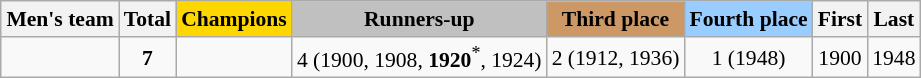<table class="wikitable" style="text-align: center; font-size: 90%; margin-left: 1em;">
<tr>
<th>Men's team</th>
<th>Total</th>
<th style="background-color: gold;">Champions</th>
<th style="background-color: silver;">Runners-up</th>
<th style="background-color: #cc9966;">Third place</th>
<th style="background-color: #9acdff;">Fourth place</th>
<th>First</th>
<th>Last</th>
</tr>
<tr>
<td style="text-align: left;"></td>
<td><strong>7</strong></td>
<td></td>
<td>4 (1900, 1908, <strong>1920</strong><sup>*</sup>, 1924)</td>
<td>2 (1912, 1936)</td>
<td>1 (1948)</td>
<td>1900</td>
<td>1948</td>
</tr>
</table>
